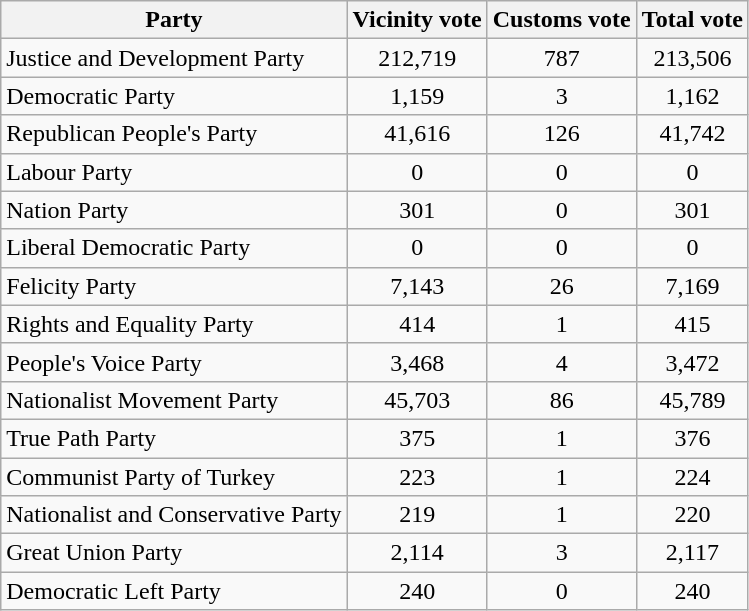<table class="wikitable sortable">
<tr>
<th style="text-align:center;">Party</th>
<th style="text-align:center;">Vicinity vote</th>
<th style="text-align:center;">Customs vote</th>
<th style="text-align:center;">Total vote</th>
</tr>
<tr>
<td>Justice and Development Party</td>
<td style="text-align:center;">212,719</td>
<td style="text-align:center;">787</td>
<td style="text-align:center;">213,506</td>
</tr>
<tr>
<td>Democratic Party</td>
<td style="text-align:center;">1,159</td>
<td style="text-align:center;">3</td>
<td style="text-align:center;">1,162</td>
</tr>
<tr>
<td>Republican People's Party</td>
<td style="text-align:center;">41,616</td>
<td style="text-align:center;">126</td>
<td style="text-align:center;">41,742</td>
</tr>
<tr>
<td>Labour Party</td>
<td style="text-align:center;">0</td>
<td style="text-align:center;">0</td>
<td style="text-align:center;">0</td>
</tr>
<tr>
<td>Nation Party</td>
<td style="text-align:center;">301</td>
<td style="text-align:center;">0</td>
<td style="text-align:center;">301</td>
</tr>
<tr>
<td>Liberal Democratic Party</td>
<td style="text-align:center;">0</td>
<td style="text-align:center;">0</td>
<td style="text-align:center;">0</td>
</tr>
<tr>
<td>Felicity Party</td>
<td style="text-align:center;">7,143</td>
<td style="text-align:center;">26</td>
<td style="text-align:center;">7,169</td>
</tr>
<tr>
<td>Rights and Equality Party</td>
<td style="text-align:center;">414</td>
<td style="text-align:center;">1</td>
<td style="text-align:center;">415</td>
</tr>
<tr>
<td>People's Voice Party</td>
<td style="text-align:center;">3,468</td>
<td style="text-align:center;">4</td>
<td style="text-align:center;">3,472</td>
</tr>
<tr>
<td>Nationalist Movement Party</td>
<td style="text-align:center;">45,703</td>
<td style="text-align:center;">86</td>
<td style="text-align:center;">45,789</td>
</tr>
<tr>
<td>True Path Party</td>
<td style="text-align:center;">375</td>
<td style="text-align:center;">1</td>
<td style="text-align:center;">376</td>
</tr>
<tr>
<td>Communist Party of Turkey</td>
<td style="text-align:center;">223</td>
<td style="text-align:center;">1</td>
<td style="text-align:center;">224</td>
</tr>
<tr>
<td>Nationalist and Conservative Party</td>
<td style="text-align:center;">219</td>
<td style="text-align:center;">1</td>
<td style="text-align:center;">220</td>
</tr>
<tr>
<td>Great Union Party</td>
<td style="text-align:center;">2,114</td>
<td style="text-align:center;">3</td>
<td style="text-align:center;">2,117</td>
</tr>
<tr>
<td>Democratic Left Party</td>
<td style="text-align:center;">240</td>
<td style="text-align:center;">0</td>
<td style="text-align:center;">240</td>
</tr>
</table>
